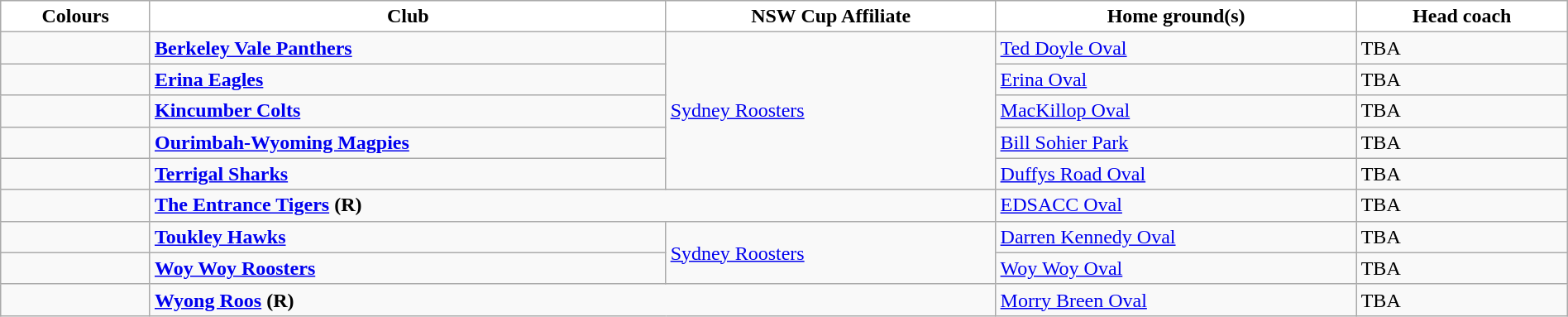<table class="wikitable" style="width:100%; ">
<tr>
<th style="background:white">Colours</th>
<th style="background:white">Club</th>
<th style="background:white">NSW Cup Affiliate</th>
<th style="background:white">Home ground(s)</th>
<th style="background:white">Head coach</th>
</tr>
<tr>
<td></td>
<td><strong><a href='#'>Berkeley Vale Panthers</a></strong></td>
<td rowspan="5"> <a href='#'>Sydney Roosters</a></td>
<td><a href='#'>Ted Doyle Oval</a></td>
<td>TBA</td>
</tr>
<tr>
<td></td>
<td><strong><a href='#'>Erina Eagles</a></strong></td>
<td><a href='#'>Erina Oval</a></td>
<td>TBA</td>
</tr>
<tr>
<td></td>
<td><strong><a href='#'>Kincumber Colts</a></strong></td>
<td><a href='#'>MacKillop Oval</a></td>
<td>TBA</td>
</tr>
<tr>
<td></td>
<td><strong><a href='#'>Ourimbah-Wyoming Magpies</a></strong></td>
<td><a href='#'>Bill Sohier Park</a></td>
<td>TBA</td>
</tr>
<tr>
<td></td>
<td><strong><a href='#'>Terrigal Sharks</a></strong></td>
<td><a href='#'>Duffys Road Oval</a></td>
<td>TBA</td>
</tr>
<tr>
<td></td>
<td colspan="2"><strong><a href='#'>The Entrance Tigers</a> (R)</strong></td>
<td><a href='#'>EDSACC Oval</a></td>
<td>TBA</td>
</tr>
<tr>
<td></td>
<td><strong><a href='#'>Toukley Hawks</a></strong></td>
<td rowspan="2"> <a href='#'>Sydney Roosters</a></td>
<td><a href='#'>Darren Kennedy Oval</a></td>
<td>TBA</td>
</tr>
<tr>
<td></td>
<td><strong><a href='#'>Woy Woy Roosters</a></strong></td>
<td><a href='#'>Woy Woy Oval</a></td>
<td>TBA</td>
</tr>
<tr>
<td></td>
<td colspan="2"><strong><a href='#'>Wyong Roos</a> (R)</strong></td>
<td><a href='#'>Morry Breen Oval</a></td>
<td>TBA</td>
</tr>
</table>
